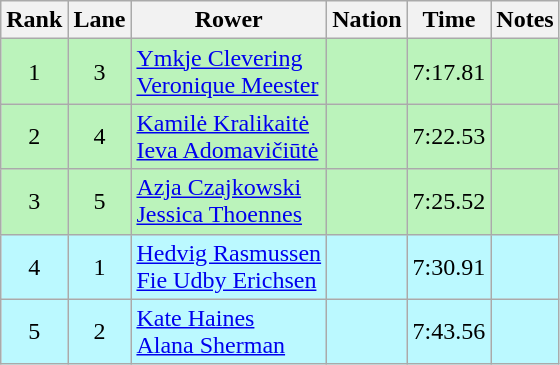<table class="wikitable sortable" style="text-align:center">
<tr>
<th>Rank</th>
<th>Lane</th>
<th>Rower</th>
<th>Nation</th>
<th>Time</th>
<th>Notes</th>
</tr>
<tr bgcolor=bbf3bb>
<td>1</td>
<td>3</td>
<td align=left><a href='#'>Ymkje Clevering</a><br><a href='#'>Veronique Meester</a></td>
<td align=left></td>
<td>7:17.81</td>
<td></td>
</tr>
<tr bgcolor=bbf3bb>
<td>2</td>
<td>4</td>
<td align=left><a href='#'>Kamilė Kralikaitė</a><br><a href='#'>Ieva Adomavičiūtė</a></td>
<td align=left></td>
<td>7:22.53</td>
<td></td>
</tr>
<tr bgcolor=bbf3bb>
<td>3</td>
<td>5</td>
<td align=left><a href='#'>Azja Czajkowski</a><br><a href='#'>Jessica Thoennes</a></td>
<td align=left></td>
<td>7:25.52</td>
<td></td>
</tr>
<tr bgcolor=bbf9ff>
<td>4</td>
<td>1</td>
<td align=left><a href='#'>Hedvig Rasmussen</a><br><a href='#'>Fie Udby Erichsen</a></td>
<td align=left></td>
<td>7:30.91</td>
<td></td>
</tr>
<tr bgcolor=bbf9ff>
<td>5</td>
<td>2</td>
<td align=left><a href='#'>Kate Haines</a><br><a href='#'>Alana Sherman</a></td>
<td align=left></td>
<td>7:43.56</td>
<td></td>
</tr>
</table>
